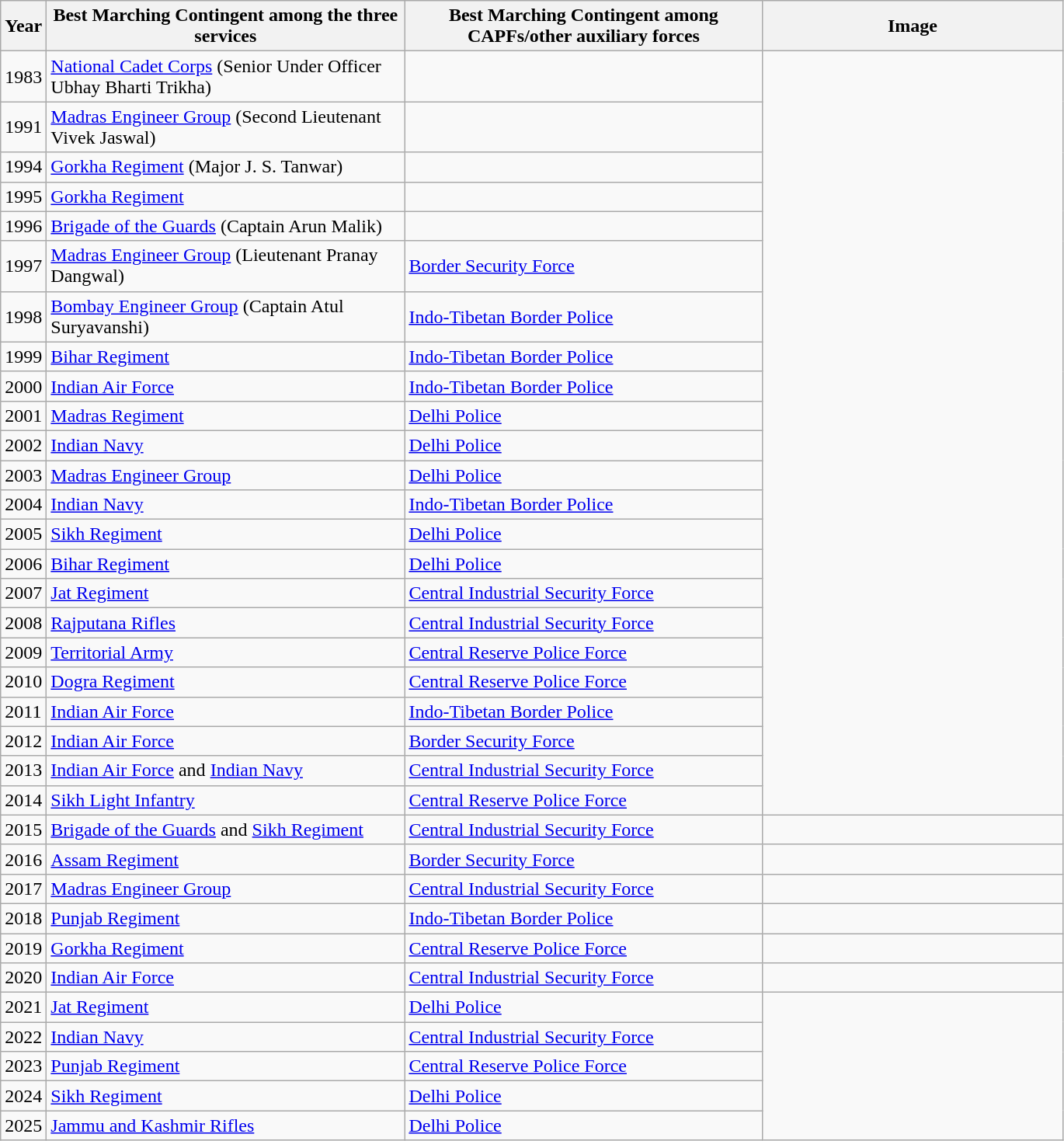<table class="wikitable sortable">
<tr>
<th>Year</th>
<th width="300px"><strong>Best Marching Contingent among the three services</strong></th>
<th width="300px"><strong>Best Marching Contingent among CAPFs/other auxiliary forces</strong></th>
<th width="250px"><strong>Image</strong></th>
</tr>
<tr>
<td>1983</td>
<td><a href='#'>National Cadet Corps</a> (Senior Under Officer Ubhay Bharti Trikha)</td>
<td></td>
</tr>
<tr>
<td>1991</td>
<td><a href='#'>Madras Engineer Group</a> (Second Lieutenant Vivek Jaswal)</td>
<td></td>
</tr>
<tr>
<td>1994</td>
<td><a href='#'>Gorkha Regiment</a> (Major J. S. Tanwar)</td>
<td></td>
</tr>
<tr>
<td>1995</td>
<td><a href='#'>Gorkha Regiment</a></td>
<td></td>
</tr>
<tr>
<td>1996</td>
<td><a href='#'>Brigade of the Guards</a> (Captain Arun Malik)</td>
<td></td>
</tr>
<tr>
<td>1997</td>
<td><a href='#'>Madras Engineer Group</a> (Lieutenant Pranay Dangwal)</td>
<td><a href='#'>Border Security Force</a></td>
</tr>
<tr>
<td>1998</td>
<td><a href='#'>Bombay Engineer Group</a> (Captain Atul Suryavanshi)</td>
<td><a href='#'>Indo-Tibetan Border Police</a></td>
</tr>
<tr>
<td>1999</td>
<td><a href='#'>Bihar Regiment</a></td>
<td><a href='#'>Indo-Tibetan Border Police</a></td>
</tr>
<tr>
<td>2000</td>
<td><a href='#'>Indian Air Force</a></td>
<td><a href='#'>Indo-Tibetan Border Police</a></td>
</tr>
<tr>
<td>2001</td>
<td><a href='#'>Madras Regiment</a></td>
<td><a href='#'>Delhi Police</a></td>
</tr>
<tr>
<td>2002</td>
<td><a href='#'>Indian Navy</a></td>
<td><a href='#'>Delhi Police</a></td>
</tr>
<tr>
<td>2003</td>
<td><a href='#'>Madras Engineer Group</a></td>
<td><a href='#'>Delhi Police</a></td>
</tr>
<tr>
<td>2004</td>
<td><a href='#'>Indian Navy</a></td>
<td><a href='#'>Indo-Tibetan Border Police</a></td>
</tr>
<tr>
<td>2005</td>
<td><a href='#'>Sikh Regiment</a></td>
<td><a href='#'>Delhi Police</a></td>
</tr>
<tr>
<td>2006</td>
<td><a href='#'>Bihar Regiment</a></td>
<td><a href='#'>Delhi Police</a></td>
</tr>
<tr>
<td>2007</td>
<td><a href='#'>Jat Regiment</a></td>
<td><a href='#'>Central Industrial Security Force</a></td>
</tr>
<tr>
<td>2008</td>
<td><a href='#'>Rajputana Rifles</a></td>
<td><a href='#'>Central Industrial Security Force</a></td>
</tr>
<tr>
<td>2009</td>
<td><a href='#'>Territorial Army</a></td>
<td><a href='#'>Central Reserve Police Force</a></td>
</tr>
<tr>
<td>2010</td>
<td><a href='#'>Dogra Regiment</a></td>
<td><a href='#'>Central Reserve Police Force</a></td>
</tr>
<tr>
<td>2011</td>
<td><a href='#'>Indian Air Force</a></td>
<td><a href='#'>Indo-Tibetan Border Police</a></td>
</tr>
<tr>
<td>2012</td>
<td><a href='#'>Indian Air Force</a></td>
<td><a href='#'>Border Security Force</a></td>
</tr>
<tr>
<td>2013</td>
<td><a href='#'>Indian Air Force</a> and <a href='#'>Indian Navy</a></td>
<td><a href='#'>Central Industrial Security Force</a></td>
</tr>
<tr>
<td>2014</td>
<td><a href='#'>Sikh Light Infantry</a></td>
<td><a href='#'>Central Reserve Police Force</a></td>
</tr>
<tr>
<td>2015</td>
<td><a href='#'>Brigade of the Guards</a> and <a href='#'>Sikh Regiment</a></td>
<td><a href='#'>Central Industrial Security Force</a></td>
<td></td>
</tr>
<tr>
<td>2016</td>
<td><a href='#'>Assam Regiment</a></td>
<td><a href='#'>Border Security Force</a></td>
<td></td>
</tr>
<tr>
<td>2017</td>
<td><a href='#'>Madras Engineer Group</a></td>
<td><a href='#'>Central Industrial Security Force</a></td>
</tr>
<tr>
<td>2018</td>
<td><a href='#'>Punjab Regiment</a></td>
<td><a href='#'>Indo-Tibetan Border Police</a></td>
<td></td>
</tr>
<tr>
<td>2019</td>
<td><a href='#'>Gorkha Regiment</a></td>
<td><a href='#'>Central Reserve Police Force</a></td>
</tr>
<tr>
<td>2020</td>
<td><a href='#'>Indian Air Force</a></td>
<td><a href='#'>Central Industrial Security Force</a></td>
<td></td>
</tr>
<tr>
<td>2021</td>
<td><a href='#'>Jat Regiment</a></td>
<td><a href='#'>Delhi Police</a></td>
</tr>
<tr>
<td>2022</td>
<td><a href='#'>Indian Navy</a></td>
<td><a href='#'>Central Industrial Security Force</a></td>
</tr>
<tr>
<td>2023</td>
<td><a href='#'>Punjab Regiment</a></td>
<td><a href='#'>Central Reserve Police Force</a></td>
</tr>
<tr>
<td>2024</td>
<td><a href='#'>Sikh Regiment</a></td>
<td><a href='#'>Delhi Police</a></td>
</tr>
<tr>
<td>2025</td>
<td><a href='#'>Jammu and Kashmir Rifles</a></td>
<td><a href='#'>Delhi Police</a></td>
</tr>
</table>
